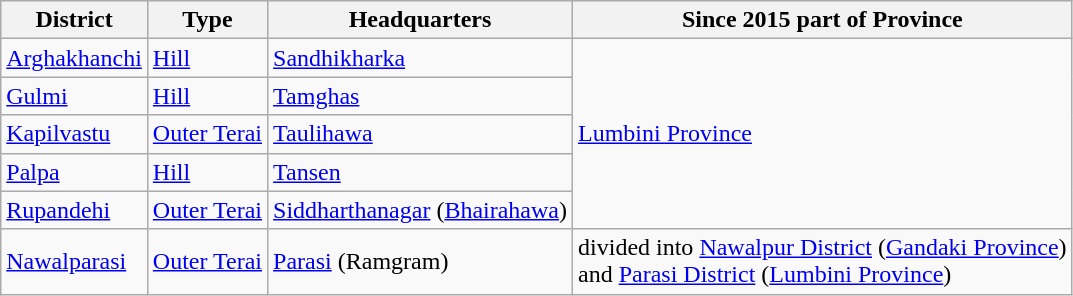<table class="wikitable">
<tr>
<th>District</th>
<th>Type</th>
<th>Headquarters</th>
<th>Since 2015 part of Province</th>
</tr>
<tr>
<td><a href='#'>Arghakhanchi</a></td>
<td><a href='#'>Hill</a></td>
<td><a href='#'>Sandhikharka</a></td>
<td rowspan="5"><a href='#'>Lumbini Province</a></td>
</tr>
<tr>
<td><a href='#'>Gulmi</a></td>
<td><a href='#'>Hill</a></td>
<td><a href='#'>Tamghas</a></td>
</tr>
<tr>
<td><a href='#'>Kapilvastu</a></td>
<td><a href='#'>Outer Terai</a></td>
<td><a href='#'>Taulihawa</a></td>
</tr>
<tr>
<td><a href='#'>Palpa</a></td>
<td><a href='#'>Hill</a></td>
<td><a href='#'>Tansen</a></td>
</tr>
<tr>
<td><a href='#'>Rupandehi</a></td>
<td><a href='#'>Outer Terai</a></td>
<td><a href='#'>Siddharthanagar</a> (<a href='#'>Bhairahawa</a>)</td>
</tr>
<tr>
<td><a href='#'>Nawalparasi</a></td>
<td><a href='#'>Outer Terai</a></td>
<td><a href='#'>Parasi</a> (Ramgram)</td>
<td>divided into <a href='#'>Nawalpur District</a> (<a href='#'>Gandaki Province</a>) <br> and <a href='#'>Parasi District</a> (<a href='#'>Lumbini Province</a>)</td>
</tr>
</table>
